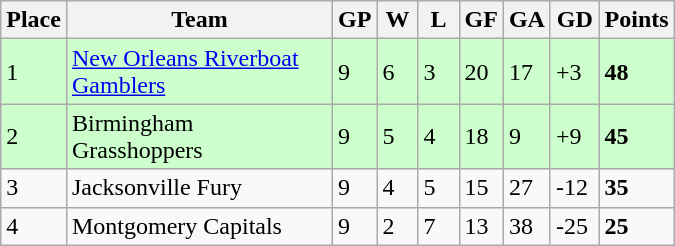<table class="wikitable">
<tr>
<th>Place</th>
<th width="170">Team</th>
<th width="20">GP</th>
<th width="20">W</th>
<th width="20">L</th>
<th width="20">GF</th>
<th width="20">GA</th>
<th width="25">GD</th>
<th>Points</th>
</tr>
<tr bgcolor=#ccffcc>
<td>1</td>
<td><a href='#'>New Orleans Riverboat Gamblers</a></td>
<td>9</td>
<td>6</td>
<td>3</td>
<td>20</td>
<td>17</td>
<td>+3</td>
<td><strong>48</strong></td>
</tr>
<tr bgcolor=#ccffcc>
<td>2</td>
<td>Birmingham Grasshoppers</td>
<td>9</td>
<td>5</td>
<td>4</td>
<td>18</td>
<td>9</td>
<td>+9</td>
<td><strong>45</strong></td>
</tr>
<tr>
<td>3</td>
<td>Jacksonville Fury</td>
<td>9</td>
<td>4</td>
<td>5</td>
<td>15</td>
<td>27</td>
<td>-12</td>
<td><strong>35</strong></td>
</tr>
<tr>
<td>4</td>
<td>Montgomery Capitals</td>
<td>9</td>
<td>2</td>
<td>7</td>
<td>13</td>
<td>38</td>
<td>-25</td>
<td><strong>25</strong></td>
</tr>
</table>
